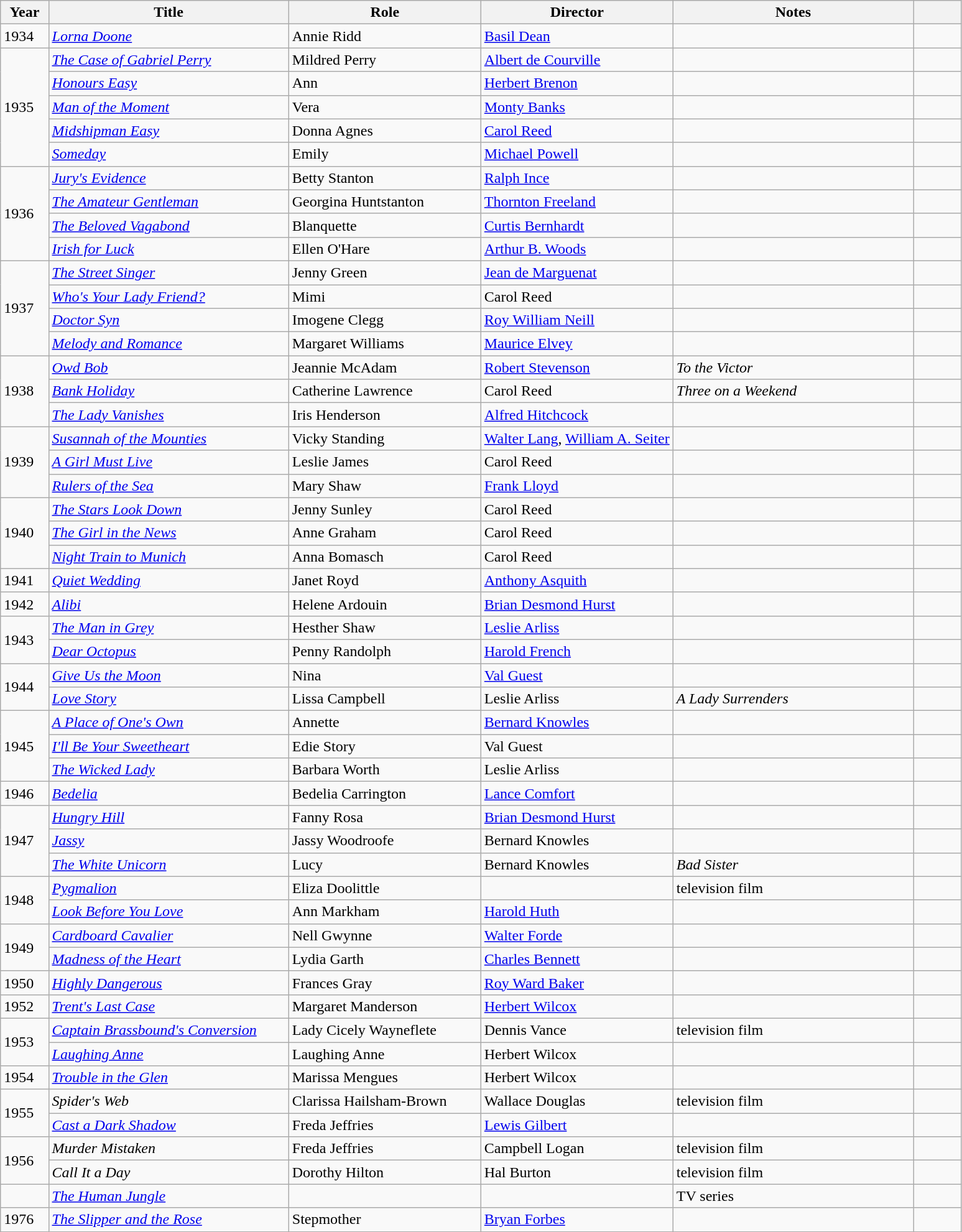<table class="wikitable sortable">
<tr>
<th style="width:5%;">Year</th>
<th style="width:25%;">Title</th>
<th style="width:20%;">Role</th>
<th style="width:20%;">Director</th>
<th style="width:25%;" class="unsortable">Notes</th>
<th style="width:5%;" class="unsortable"></th>
</tr>
<tr>
<td>1934</td>
<td><em><a href='#'>Lorna Doone</a></em></td>
<td>Annie Ridd</td>
<td><a href='#'>Basil Dean</a></td>
<td></td>
<td></td>
</tr>
<tr>
<td rowspan="5">1935</td>
<td><em><a href='#'>The Case of Gabriel Perry</a></em></td>
<td>Mildred Perry</td>
<td><a href='#'>Albert de Courville</a></td>
<td></td>
<td></td>
</tr>
<tr>
<td><em><a href='#'>Honours Easy</a></em></td>
<td>Ann</td>
<td><a href='#'>Herbert Brenon</a></td>
<td></td>
<td></td>
</tr>
<tr>
<td><em><a href='#'>Man of the Moment</a></em></td>
<td>Vera</td>
<td><a href='#'>Monty Banks</a></td>
<td></td>
<td></td>
</tr>
<tr>
<td><em><a href='#'>Midshipman Easy</a></em></td>
<td>Donna Agnes</td>
<td><a href='#'>Carol Reed</a></td>
<td></td>
<td></td>
</tr>
<tr>
<td><em><a href='#'>Someday</a></em></td>
<td>Emily</td>
<td><a href='#'>Michael Powell</a></td>
<td></td>
<td></td>
</tr>
<tr>
<td rowspan="4">1936</td>
<td><em><a href='#'>Jury's Evidence</a></em></td>
<td>Betty Stanton</td>
<td><a href='#'>Ralph Ince</a></td>
<td></td>
<td></td>
</tr>
<tr>
<td><em><a href='#'>The Amateur Gentleman</a></em></td>
<td>Georgina Huntstanton</td>
<td><a href='#'>Thornton Freeland</a></td>
<td></td>
<td></td>
</tr>
<tr>
<td><em><a href='#'>The Beloved Vagabond</a></em></td>
<td>Blanquette</td>
<td><a href='#'>Curtis Bernhardt</a></td>
<td></td>
<td></td>
</tr>
<tr>
<td><em><a href='#'>Irish for Luck</a></em></td>
<td>Ellen O'Hare</td>
<td><a href='#'>Arthur B. Woods</a></td>
<td></td>
<td></td>
</tr>
<tr>
<td rowspan="4">1937</td>
<td><em><a href='#'>The Street Singer</a></em></td>
<td>Jenny Green</td>
<td><a href='#'>Jean de Marguenat</a></td>
<td></td>
<td></td>
</tr>
<tr>
<td><em><a href='#'>Who's Your Lady Friend?</a></em></td>
<td>Mimi</td>
<td>Carol Reed</td>
<td></td>
<td></td>
</tr>
<tr>
<td><em><a href='#'>Doctor Syn</a></em></td>
<td>Imogene Clegg</td>
<td><a href='#'>Roy William Neill</a></td>
<td></td>
<td></td>
</tr>
<tr>
<td><em><a href='#'>Melody and Romance</a></em></td>
<td>Margaret Williams</td>
<td><a href='#'>Maurice Elvey</a></td>
<td></td>
<td></td>
</tr>
<tr>
<td rowspan="3">1938</td>
<td><em><a href='#'>Owd Bob</a></em></td>
<td>Jeannie McAdam</td>
<td><a href='#'>Robert Stevenson</a></td>
<td><em>To the Victor</em></td>
<td></td>
</tr>
<tr>
<td><em><a href='#'>Bank Holiday</a></em></td>
<td>Catherine Lawrence</td>
<td>Carol Reed</td>
<td><em>Three on a Weekend</em></td>
<td></td>
</tr>
<tr>
<td><em><a href='#'>The Lady Vanishes</a></em></td>
<td>Iris Henderson</td>
<td><a href='#'>Alfred Hitchcock</a></td>
<td></td>
<td></td>
</tr>
<tr>
<td rowspan="3">1939</td>
<td><em><a href='#'>Susannah of the Mounties</a></em></td>
<td>Vicky Standing</td>
<td><a href='#'>Walter Lang</a>, <a href='#'>William A. Seiter</a></td>
<td></td>
<td></td>
</tr>
<tr>
<td><em><a href='#'>A Girl Must Live</a></em></td>
<td>Leslie James</td>
<td>Carol Reed</td>
<td></td>
<td></td>
</tr>
<tr>
<td><em><a href='#'>Rulers of the Sea</a></em></td>
<td>Mary Shaw</td>
<td><a href='#'>Frank Lloyd</a></td>
<td></td>
<td></td>
</tr>
<tr>
<td rowspan="3">1940</td>
<td><em><a href='#'>The Stars Look Down</a></em></td>
<td>Jenny Sunley</td>
<td>Carol Reed</td>
<td></td>
<td></td>
</tr>
<tr>
<td><em><a href='#'>The Girl in the News</a></em></td>
<td>Anne Graham</td>
<td>Carol Reed</td>
<td></td>
<td></td>
</tr>
<tr>
<td><em><a href='#'>Night Train to Munich</a></em></td>
<td>Anna Bomasch</td>
<td>Carol Reed</td>
<td></td>
<td></td>
</tr>
<tr>
<td>1941</td>
<td><em><a href='#'>Quiet Wedding</a></em></td>
<td>Janet Royd</td>
<td><a href='#'>Anthony Asquith</a></td>
<td></td>
<td></td>
</tr>
<tr>
<td>1942</td>
<td><em><a href='#'>Alibi</a></em></td>
<td>Helene Ardouin</td>
<td><a href='#'>Brian Desmond Hurst</a></td>
<td></td>
<td></td>
</tr>
<tr>
<td rowspan="2">1943</td>
<td><em><a href='#'>The Man in Grey</a></em></td>
<td>Hesther Shaw</td>
<td><a href='#'>Leslie Arliss</a></td>
<td></td>
<td></td>
</tr>
<tr>
<td><em><a href='#'>Dear Octopus</a></em></td>
<td>Penny Randolph</td>
<td><a href='#'>Harold French</a></td>
<td></td>
<td></td>
</tr>
<tr>
<td rowspan="2">1944</td>
<td><em><a href='#'>Give Us the Moon</a></em></td>
<td>Nina</td>
<td><a href='#'>Val Guest</a></td>
<td></td>
<td></td>
</tr>
<tr>
<td><em><a href='#'>Love Story</a></em></td>
<td>Lissa Campbell</td>
<td>Leslie Arliss</td>
<td><em>A Lady Surrenders</em></td>
<td></td>
</tr>
<tr>
<td rowspan="3">1945</td>
<td><em><a href='#'>A Place of One's Own</a></em></td>
<td>Annette</td>
<td><a href='#'>Bernard Knowles</a></td>
<td></td>
<td></td>
</tr>
<tr>
<td><em><a href='#'>I'll Be Your Sweetheart</a></em></td>
<td>Edie Story</td>
<td>Val Guest</td>
<td></td>
<td></td>
</tr>
<tr>
<td><em><a href='#'>The Wicked Lady</a></em></td>
<td>Barbara Worth</td>
<td>Leslie Arliss</td>
<td></td>
<td></td>
</tr>
<tr>
<td>1946</td>
<td><em><a href='#'>Bedelia</a></em></td>
<td>Bedelia Carrington</td>
<td><a href='#'>Lance Comfort</a></td>
<td></td>
<td></td>
</tr>
<tr>
<td rowspan="3">1947</td>
<td><em><a href='#'>Hungry Hill</a></em></td>
<td>Fanny Rosa</td>
<td><a href='#'>Brian Desmond Hurst</a></td>
<td></td>
<td></td>
</tr>
<tr>
<td><em><a href='#'>Jassy</a></em></td>
<td>Jassy Woodroofe</td>
<td>Bernard Knowles</td>
<td></td>
<td></td>
</tr>
<tr>
<td><em><a href='#'>The White Unicorn</a></em></td>
<td>Lucy</td>
<td>Bernard Knowles</td>
<td><em>Bad Sister</em></td>
<td></td>
</tr>
<tr>
<td rowspan="2">1948</td>
<td><em><a href='#'>Pygmalion</a></em></td>
<td>Eliza Doolittle</td>
<td></td>
<td>television film</td>
<td></td>
</tr>
<tr>
<td><em><a href='#'>Look Before You Love</a></em></td>
<td>Ann Markham</td>
<td><a href='#'>Harold Huth</a></td>
<td></td>
<td></td>
</tr>
<tr>
<td rowspan="2">1949</td>
<td><em><a href='#'>Cardboard Cavalier</a></em></td>
<td>Nell Gwynne</td>
<td><a href='#'>Walter Forde</a></td>
<td></td>
<td></td>
</tr>
<tr>
<td><em><a href='#'>Madness of the Heart</a></em></td>
<td>Lydia Garth</td>
<td><a href='#'>Charles Bennett</a></td>
<td></td>
<td></td>
</tr>
<tr>
<td>1950</td>
<td><em><a href='#'>Highly Dangerous</a></em></td>
<td>Frances Gray</td>
<td><a href='#'>Roy Ward Baker</a></td>
<td></td>
<td></td>
</tr>
<tr>
<td>1952</td>
<td><em><a href='#'>Trent's Last Case</a></em></td>
<td>Margaret Manderson</td>
<td><a href='#'>Herbert Wilcox</a></td>
<td></td>
<td></td>
</tr>
<tr>
<td rowspan="2">1953</td>
<td><em><a href='#'>Captain Brassbound's Conversion</a></em></td>
<td>Lady Cicely Wayneflete</td>
<td>Dennis Vance</td>
<td>television film</td>
<td></td>
</tr>
<tr>
<td><em><a href='#'>Laughing Anne</a></em></td>
<td>Laughing Anne</td>
<td>Herbert Wilcox</td>
<td></td>
<td></td>
</tr>
<tr>
<td>1954</td>
<td><em><a href='#'>Trouble in the Glen</a></em></td>
<td>Marissa Mengues</td>
<td>Herbert Wilcox</td>
<td></td>
<td></td>
</tr>
<tr>
<td rowspan="2">1955</td>
<td><em>Spider's Web</em></td>
<td>Clarissa Hailsham-Brown</td>
<td>Wallace Douglas</td>
<td>television film</td>
<td></td>
</tr>
<tr>
<td><em><a href='#'>Cast a Dark Shadow</a></em></td>
<td>Freda Jeffries</td>
<td><a href='#'>Lewis Gilbert</a></td>
<td></td>
<td></td>
</tr>
<tr>
<td rowspan="2">1956</td>
<td><em>Murder Mistaken</em></td>
<td>Freda Jeffries</td>
<td>Campbell Logan</td>
<td>television film</td>
<td></td>
</tr>
<tr>
<td><em>Call It a Day</em></td>
<td>Dorothy Hilton</td>
<td>Hal Burton</td>
<td>television film</td>
<td></td>
</tr>
<tr>
<td></td>
<td><em><a href='#'>The Human Jungle</a></em></td>
<td></td>
<td></td>
<td>TV series</td>
<td></td>
</tr>
<tr>
<td>1976</td>
<td><em><a href='#'>The Slipper and the Rose</a></em></td>
<td>Stepmother</td>
<td><a href='#'>Bryan Forbes</a></td>
<td></td>
<td></td>
</tr>
</table>
